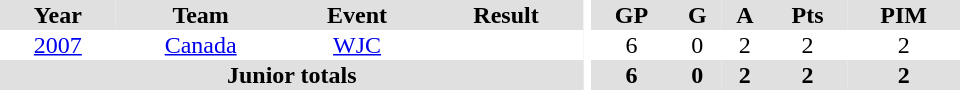<table border="0" cellpadding="1" cellspacing="0" ID="Table3" style="text-align:center; width:40em">
<tr ALIGN="center" bgcolor="#e0e0e0">
<th>Year</th>
<th>Team</th>
<th>Event</th>
<th>Result</th>
<th rowspan="99" bgcolor="#ffffff"></th>
<th>GP</th>
<th>G</th>
<th>A</th>
<th>Pts</th>
<th>PIM</th>
</tr>
<tr>
<td><a href='#'>2007</a></td>
<td><a href='#'>Canada</a></td>
<td><a href='#'>WJC</a></td>
<td></td>
<td>6</td>
<td>0</td>
<td>2</td>
<td>2</td>
<td>2</td>
</tr>
<tr bgcolor="#e0e0e0">
<th colspan=4>Junior totals</th>
<th>6</th>
<th>0</th>
<th>2</th>
<th>2</th>
<th>2</th>
</tr>
</table>
